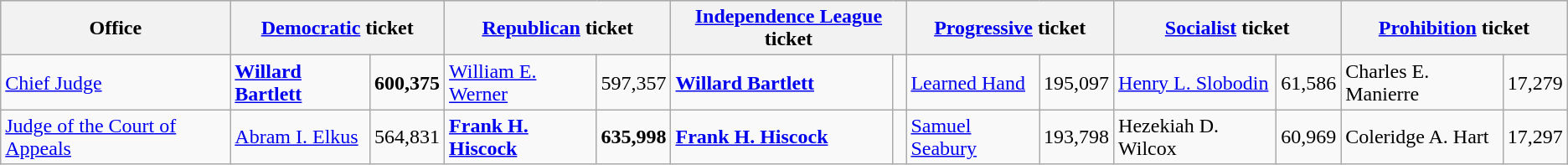<table class=wikitable>
<tr bgcolor=lightgrey>
<th>Office</th>
<th colspan="2" ><a href='#'>Democratic</a> ticket</th>
<th colspan="2" ><a href='#'>Republican</a> ticket</th>
<th colspan="2" ><a href='#'>Independence League</a> ticket</th>
<th colspan="2" ><a href='#'>Progressive</a> ticket</th>
<th colspan="2" ><a href='#'>Socialist</a> ticket</th>
<th colspan="2" ><a href='#'>Prohibition</a> ticket</th>
</tr>
<tr>
<td><a href='#'>Chief Judge</a></td>
<td><strong><a href='#'>Willard Bartlett</a></strong></td>
<td align="right"><strong>600,375</strong></td>
<td><a href='#'>William E. Werner</a></td>
<td align="right">597,357</td>
<td><strong><a href='#'>Willard Bartlett</a></strong></td>
<td></td>
<td><a href='#'>Learned Hand</a></td>
<td align="right">195,097</td>
<td><a href='#'>Henry L. Slobodin</a></td>
<td align="right">61,586</td>
<td>Charles E. Manierre</td>
<td align="right">17,279</td>
</tr>
<tr>
<td><a href='#'>Judge of the Court of Appeals</a></td>
<td><a href='#'>Abram I. Elkus</a></td>
<td align="right">564,831</td>
<td><strong><a href='#'>Frank H. Hiscock</a></strong></td>
<td align="right"><strong>635,998</strong></td>
<td><strong><a href='#'>Frank H. Hiscock</a></strong></td>
<td></td>
<td><a href='#'>Samuel Seabury</a></td>
<td align="right">193,798</td>
<td>Hezekiah D. Wilcox</td>
<td align="right">60,969</td>
<td>Coleridge A. Hart</td>
<td align="right">17,297</td>
</tr>
</table>
